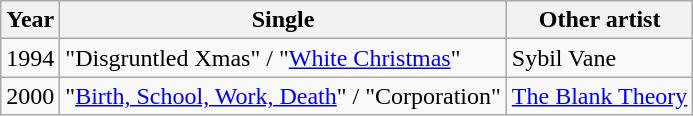<table class="wikitable">
<tr>
<th>Year</th>
<th>Single</th>
<th>Other artist</th>
</tr>
<tr>
<td>1994</td>
<td>"Disgruntled Xmas" / "<a href='#'>White Christmas</a>"</td>
<td>Sybil Vane</td>
</tr>
<tr>
<td>2000</td>
<td>"<a href='#'>Birth, School, Work, Death</a>" / "Corporation"</td>
<td><a href='#'>The Blank Theory</a></td>
</tr>
</table>
